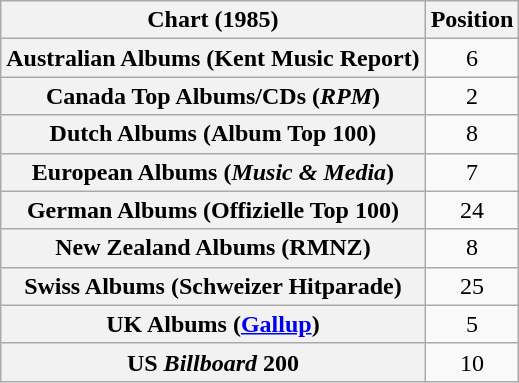<table class="wikitable sortable plainrowheaders" style="text-align:center">
<tr>
<th scope="col">Chart (1985)</th>
<th scope="col">Position</th>
</tr>
<tr>
<th scope="row">Australian Albums (Kent Music Report)</th>
<td>6</td>
</tr>
<tr>
<th scope="row">Canada Top Albums/CDs (<em>RPM</em>)</th>
<td>2</td>
</tr>
<tr>
<th scope="row">Dutch Albums (Album Top 100)</th>
<td>8</td>
</tr>
<tr>
<th scope="row">European Albums (<em>Music & Media</em>)</th>
<td>7</td>
</tr>
<tr>
<th scope="row">German Albums (Offizielle Top 100)</th>
<td>24</td>
</tr>
<tr>
<th scope="row">New Zealand Albums (RMNZ)</th>
<td>8</td>
</tr>
<tr>
<th scope="row">Swiss Albums (Schweizer Hitparade)</th>
<td>25</td>
</tr>
<tr>
<th scope="row">UK Albums (<a href='#'>Gallup</a>)</th>
<td>5</td>
</tr>
<tr>
<th scope="row">US <em>Billboard</em> 200</th>
<td>10</td>
</tr>
</table>
